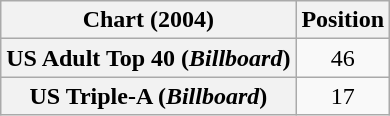<table class="wikitable plainrowheaders" style="text-align:center">
<tr>
<th>Chart (2004)</th>
<th>Position</th>
</tr>
<tr>
<th scope="row">US Adult Top 40 (<em>Billboard</em>)</th>
<td>46</td>
</tr>
<tr>
<th scope="row">US Triple-A (<em>Billboard</em>)</th>
<td>17</td>
</tr>
</table>
